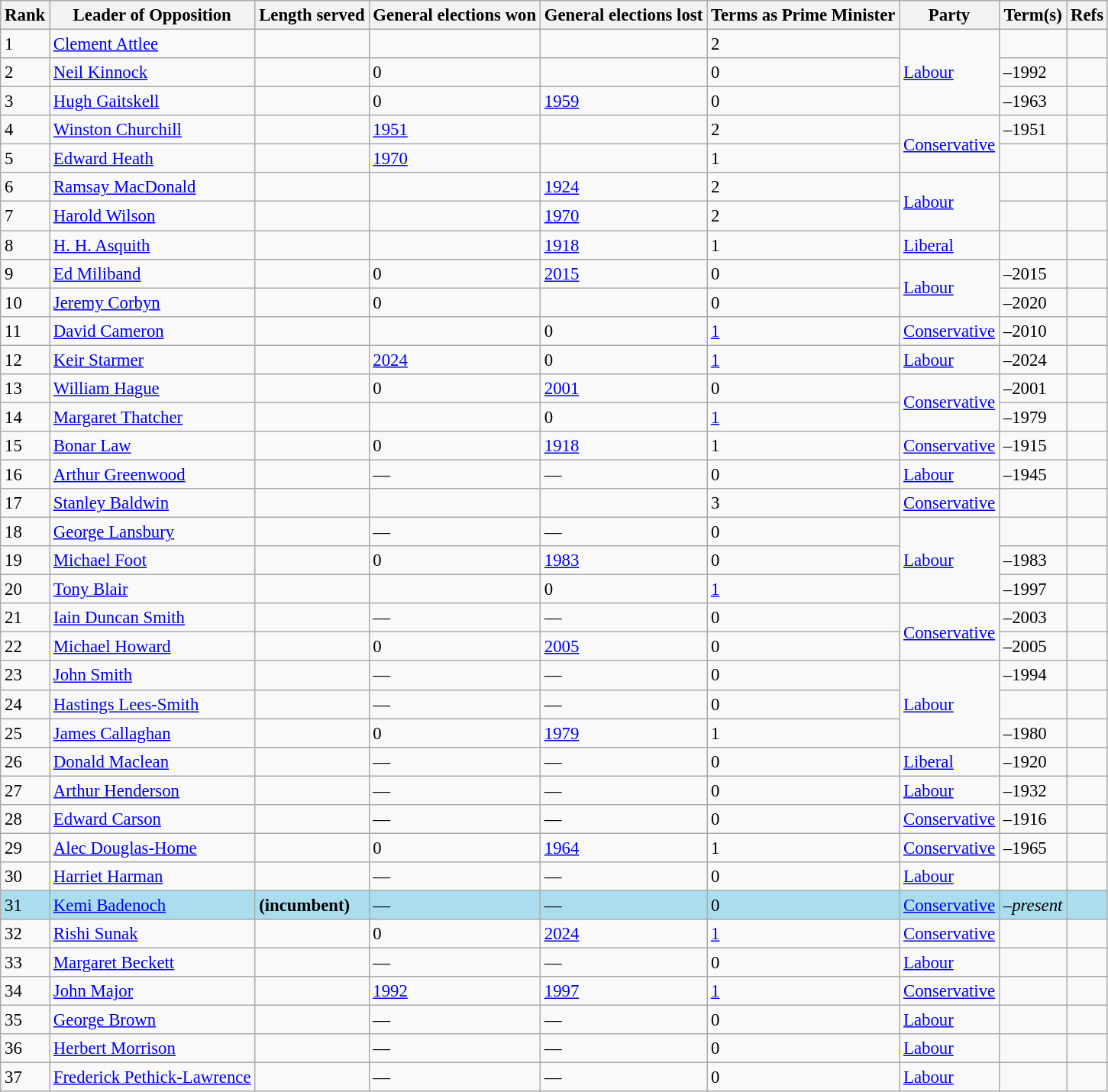<table class="wikitable sortable" style="font-size: 95%;">
<tr>
<th>Rank</th>
<th>Leader of Opposition</th>
<th>Length served</th>
<th>General elections won</th>
<th>General elections lost</th>
<th>Terms as Prime Minister</th>
<th>Party</th>
<th>Term(s)</th>
<th class="unsortable">Refs</th>
</tr>
<tr>
<td>1</td>
<td><a href='#'>Clement Attlee</a></td>
<td></td>
<td></td>
<td></td>
<td>2</td>
<td rowspan="3"><a href='#'>Labour</a></td>
<td></td>
<td></td>
</tr>
<tr>
<td>2</td>
<td><a href='#'>Neil Kinnock</a></td>
<td></td>
<td>0</td>
<td></td>
<td>0</td>
<td>–1992</td>
<td></td>
</tr>
<tr>
<td>3</td>
<td><a href='#'>Hugh Gaitskell</a></td>
<td></td>
<td>0</td>
<td><a href='#'>1959</a></td>
<td>0</td>
<td>–1963</td>
<td></td>
</tr>
<tr>
<td>4</td>
<td><a href='#'>Winston Churchill</a></td>
<td></td>
<td><a href='#'>1951</a></td>
<td></td>
<td>2</td>
<td rowspan="2"><a href='#'>Conservative</a></td>
<td>–1951</td>
<td></td>
</tr>
<tr>
<td>5</td>
<td><a href='#'>Edward Heath</a></td>
<td></td>
<td><a href='#'>1970</a></td>
<td></td>
<td>1</td>
<td></td>
<td></td>
</tr>
<tr>
<td>6</td>
<td><a href='#'>Ramsay MacDonald</a></td>
<td></td>
<td></td>
<td><a href='#'>1924</a></td>
<td>2</td>
<td rowspan="2"><a href='#'>Labour</a></td>
<td></td>
<td></td>
</tr>
<tr>
<td>7</td>
<td><a href='#'>Harold Wilson</a></td>
<td></td>
<td></td>
<td><a href='#'>1970</a></td>
<td>2</td>
<td></td>
<td></td>
</tr>
<tr>
<td>8</td>
<td><a href='#'>H. H. Asquith</a></td>
<td></td>
<td></td>
<td><a href='#'>1918</a></td>
<td>1</td>
<td><a href='#'>Liberal</a></td>
<td></td>
<td></td>
</tr>
<tr>
<td>9</td>
<td><a href='#'>Ed Miliband</a></td>
<td></td>
<td>0</td>
<td><a href='#'>2015</a></td>
<td>0</td>
<td rowspan="2"><a href='#'>Labour</a></td>
<td>–2015</td>
<td></td>
</tr>
<tr>
<td>10</td>
<td><a href='#'>Jeremy Corbyn</a></td>
<td></td>
<td>0</td>
<td></td>
<td>0</td>
<td>–2020</td>
<td></td>
</tr>
<tr>
<td>11</td>
<td><a href='#'>David Cameron</a></td>
<td></td>
<td></td>
<td>0</td>
<td><a href='#'>1</a></td>
<td><a href='#'>Conservative</a></td>
<td>–2010</td>
<td></td>
</tr>
<tr>
<td>12</td>
<td><a href='#'>Keir Starmer</a></td>
<td></td>
<td><a href='#'>2024</a></td>
<td>0</td>
<td><a href='#'>1</a></td>
<td><a href='#'>Labour</a></td>
<td>–2024</td>
<td></td>
</tr>
<tr>
<td>13</td>
<td><a href='#'>William Hague</a></td>
<td></td>
<td>0</td>
<td><a href='#'>2001</a></td>
<td>0</td>
<td rowspan="2"><a href='#'>Conservative</a></td>
<td>–2001</td>
<td></td>
</tr>
<tr>
<td>14</td>
<td><a href='#'>Margaret Thatcher</a></td>
<td></td>
<td></td>
<td>0</td>
<td><a href='#'>1</a></td>
<td>–1979</td>
<td></td>
</tr>
<tr>
<td>15</td>
<td><a href='#'>Bonar Law</a></td>
<td></td>
<td>0</td>
<td><a href='#'>1918</a></td>
<td>1</td>
<td><a href='#'>Conservative</a> </td>
<td>–1915</td>
<td></td>
</tr>
<tr>
<td>16</td>
<td><a href='#'>Arthur Greenwood</a></td>
<td></td>
<td>—</td>
<td>—</td>
<td>0</td>
<td><a href='#'>Labour</a></td>
<td>–1945</td>
<td></td>
</tr>
<tr>
<td>17</td>
<td><a href='#'>Stanley Baldwin</a></td>
<td></td>
<td></td>
<td></td>
<td>3</td>
<td><a href='#'>Conservative</a></td>
<td></td>
<td></td>
</tr>
<tr>
<td>18</td>
<td><a href='#'>George Lansbury</a></td>
<td></td>
<td>—</td>
<td>—</td>
<td>0</td>
<td rowspan="3"><a href='#'>Labour</a></td>
<td></td>
<td></td>
</tr>
<tr>
<td>19</td>
<td><a href='#'>Michael Foot</a></td>
<td></td>
<td>0</td>
<td><a href='#'>1983</a></td>
<td>0</td>
<td>–1983</td>
<td></td>
</tr>
<tr>
<td>20</td>
<td><a href='#'>Tony Blair</a></td>
<td></td>
<td></td>
<td>0</td>
<td><a href='#'>1</a></td>
<td>–1997</td>
<td></td>
</tr>
<tr>
<td>21</td>
<td><a href='#'>Iain Duncan Smith</a></td>
<td></td>
<td>—</td>
<td>—</td>
<td>0</td>
<td rowspan="2"><a href='#'>Conservative</a></td>
<td>–2003</td>
<td></td>
</tr>
<tr>
<td>22</td>
<td><a href='#'>Michael Howard</a></td>
<td></td>
<td>0</td>
<td><a href='#'>2005</a></td>
<td>0</td>
<td>–2005</td>
<td></td>
</tr>
<tr>
<td>23</td>
<td><a href='#'>John Smith</a></td>
<td></td>
<td>—</td>
<td>—</td>
<td>0</td>
<td rowspan="3"><a href='#'>Labour</a></td>
<td>–1994</td>
<td></td>
</tr>
<tr>
<td>24</td>
<td><a href='#'>Hastings Lees-Smith</a></td>
<td></td>
<td>—</td>
<td>—</td>
<td>0</td>
<td></td>
<td></td>
</tr>
<tr>
<td>25</td>
<td><a href='#'>James Callaghan</a></td>
<td></td>
<td>0</td>
<td><a href='#'>1979</a></td>
<td>1</td>
<td>–1980</td>
<td></td>
</tr>
<tr>
<td>26</td>
<td><a href='#'>Donald Maclean</a></td>
<td></td>
<td>—</td>
<td>—</td>
<td>0</td>
<td><a href='#'>Liberal</a></td>
<td>–1920</td>
<td></td>
</tr>
<tr>
<td>27</td>
<td><a href='#'>Arthur Henderson</a></td>
<td></td>
<td>—</td>
<td>—</td>
<td>0</td>
<td><a href='#'>Labour</a></td>
<td>–1932</td>
<td></td>
</tr>
<tr>
<td>28</td>
<td><a href='#'>Edward Carson</a></td>
<td></td>
<td>—</td>
<td>—</td>
<td>0</td>
<td><a href='#'>Conservative</a> </td>
<td>–1916</td>
<td></td>
</tr>
<tr>
<td>29</td>
<td><a href='#'>Alec Douglas-Home</a></td>
<td></td>
<td>0</td>
<td><a href='#'>1964</a></td>
<td>1</td>
<td><a href='#'>Conservative</a> </td>
<td>–1965</td>
<td></td>
</tr>
<tr>
<td>30</td>
<td><a href='#'>Harriet Harman</a></td>
<td></td>
<td>—</td>
<td>—</td>
<td>0</td>
<td><a href='#'>Labour</a></td>
<td></td>
<td></td>
</tr>
<tr bgcolor="aaddee">
<td>31</td>
<td><a href='#'>Kemi Badenoch</a></td>
<td><strong></strong> <strong>(incumbent)</strong></td>
<td>—</td>
<td>—</td>
<td>0</td>
<td><a href='#'>Conservative</a></td>
<td>–<em>present</em></td>
<td></td>
</tr>
<tr>
<td>32</td>
<td><a href='#'>Rishi Sunak</a></td>
<td></td>
<td>0</td>
<td><a href='#'>2024</a></td>
<td><a href='#'>1</a></td>
<td><a href='#'>Conservative</a></td>
<td></td>
<td></td>
</tr>
<tr>
<td>33</td>
<td><a href='#'>Margaret Beckett</a></td>
<td></td>
<td>—</td>
<td>—</td>
<td>0</td>
<td><a href='#'>Labour</a></td>
<td></td>
<td></td>
</tr>
<tr>
<td>34</td>
<td><a href='#'>John Major</a></td>
<td></td>
<td><a href='#'>1992</a></td>
<td><a href='#'>1997</a></td>
<td><a href='#'>1</a></td>
<td><a href='#'>Conservative</a></td>
<td></td>
<td></td>
</tr>
<tr>
<td>35</td>
<td><a href='#'>George Brown</a></td>
<td></td>
<td>—</td>
<td>—</td>
<td>0</td>
<td><a href='#'>Labour</a></td>
<td></td>
<td></td>
</tr>
<tr>
<td>36</td>
<td><a href='#'>Herbert Morrison</a></td>
<td></td>
<td>—</td>
<td>—</td>
<td>0</td>
<td><a href='#'>Labour</a></td>
<td></td>
<td></td>
</tr>
<tr>
<td>37</td>
<td><a href='#'>Frederick Pethick-Lawrence</a></td>
<td></td>
<td>—</td>
<td>—</td>
<td>0</td>
<td><a href='#'>Labour</a></td>
<td></td>
<td></td>
</tr>
</table>
